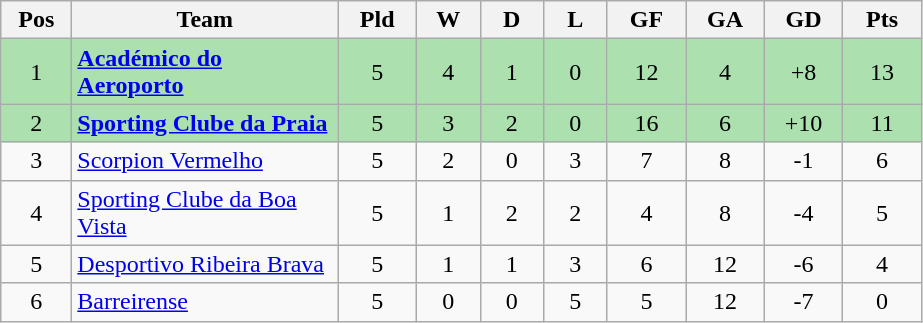<table class="wikitable" style="text-align: center;">
<tr>
<th style="width: 40px;">Pos</th>
<th style="width: 170px;">Team</th>
<th style="width: 45px;">Pld</th>
<th style="width: 35px;">W</th>
<th style="width: 35px;">D</th>
<th style="width: 35px;">L</th>
<th style="width: 45px;">GF</th>
<th style="width: 45px;">GA</th>
<th style="width: 45px;">GD</th>
<th style="width: 45px;">Pts</th>
</tr>
<tr style="background:#ACE1AF;">
<td>1</td>
<td style="text-align: left;"><strong><a href='#'>Académico do Aeroporto</a></strong></td>
<td>5</td>
<td>4</td>
<td>1</td>
<td>0</td>
<td>12</td>
<td>4</td>
<td>+8</td>
<td>13</td>
</tr>
<tr style="background:#ACE1AF;">
<td>2</td>
<td style="text-align: left;"><strong><a href='#'>Sporting Clube da Praia</a></strong></td>
<td>5</td>
<td>3</td>
<td>2</td>
<td>0</td>
<td>16</td>
<td>6</td>
<td>+10</td>
<td>11</td>
</tr>
<tr>
<td>3</td>
<td style="text-align: left;"><a href='#'>Scorpion Vermelho</a></td>
<td>5</td>
<td>2</td>
<td>0</td>
<td>3</td>
<td>7</td>
<td>8</td>
<td>-1</td>
<td>6</td>
</tr>
<tr>
<td>4</td>
<td style="text-align: left;"><a href='#'>Sporting Clube da Boa Vista</a></td>
<td>5</td>
<td>1</td>
<td>2</td>
<td>2</td>
<td>4</td>
<td>8</td>
<td>-4</td>
<td>5</td>
</tr>
<tr>
<td>5</td>
<td style="text-align: left;"><a href='#'>Desportivo Ribeira Brava</a></td>
<td>5</td>
<td>1</td>
<td>1</td>
<td>3</td>
<td>6</td>
<td>12</td>
<td>-6</td>
<td>4</td>
</tr>
<tr>
<td>6</td>
<td style="text-align: left;"><a href='#'>Barreirense</a></td>
<td>5</td>
<td>0</td>
<td>0</td>
<td>5</td>
<td>5</td>
<td>12</td>
<td>-7</td>
<td>0</td>
</tr>
</table>
